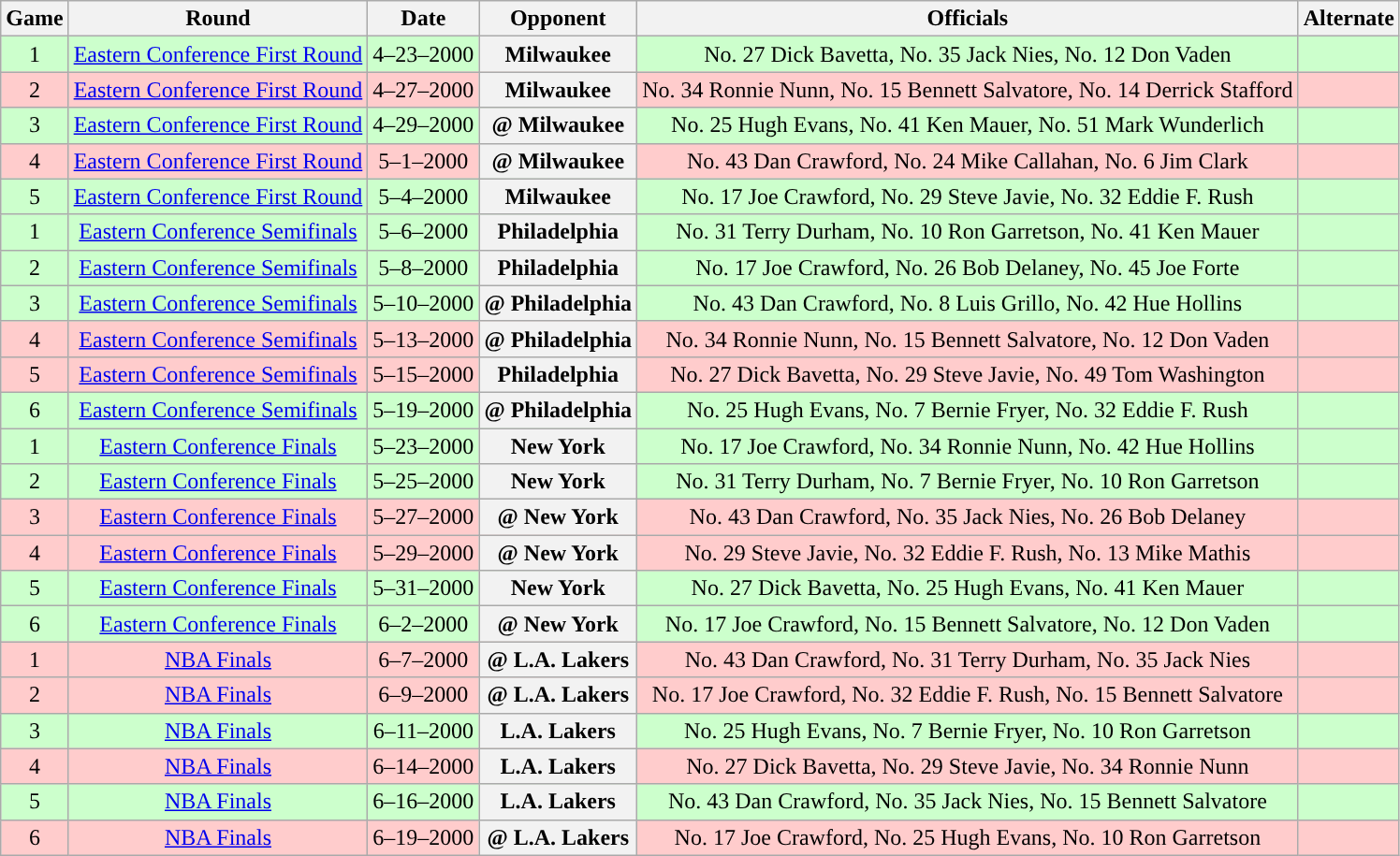<table class="wikitable">
<tr>
<th>Game</th>
<th>Round</th>
<th>Date</th>
<th>Opponent</th>
<th>Officials</th>
<th>Alternate</th>
</tr>
<tr align="center" bgcolor="#ccffcc">
<td>1</td>
<td><a href='#'>Eastern Conference First Round</a></td>
<td>4–23–2000</td>
<th>Milwaukee</th>
<td>No. 27 Dick Bavetta, No. 35 Jack Nies, No. 12 Don Vaden</td>
<td></td>
</tr>
<tr align="center" bgcolor="#ffcccc">
<td>2</td>
<td><a href='#'>Eastern Conference First Round</a></td>
<td>4–27–2000</td>
<th>Milwaukee</th>
<td>No. 34 Ronnie Nunn, No. 15 Bennett Salvatore, No. 14 Derrick Stafford</td>
<td></td>
</tr>
<tr align="center" bgcolor="#ccffcc">
<td>3</td>
<td><a href='#'>Eastern Conference First Round</a></td>
<td>4–29–2000</td>
<th>@ Milwaukee</th>
<td>No. 25 Hugh Evans, No. 41 Ken Mauer, No. 51 Mark Wunderlich</td>
<td></td>
</tr>
<tr align="center" bgcolor="#ffcccc">
<td>4</td>
<td><a href='#'>Eastern Conference First Round</a></td>
<td>5–1–2000</td>
<th>@ Milwaukee</th>
<td>No. 43 Dan Crawford, No. 24 Mike Callahan, No. 6 Jim Clark</td>
<td></td>
</tr>
<tr align="center" bgcolor="#ccffcc">
<td>5</td>
<td><a href='#'>Eastern Conference First Round</a></td>
<td>5–4–2000</td>
<th>Milwaukee</th>
<td>No. 17 Joe Crawford, No. 29 Steve Javie, No. 32 Eddie F. Rush</td>
<td></td>
</tr>
<tr align="center" bgcolor="#ccffcc">
<td>1</td>
<td><a href='#'>Eastern Conference Semifinals</a></td>
<td>5–6–2000</td>
<th>Philadelphia</th>
<td>No. 31 Terry Durham, No. 10 Ron Garretson, No. 41 Ken Mauer</td>
<td></td>
</tr>
<tr align="center" bgcolor="#ccffcc">
<td>2</td>
<td><a href='#'>Eastern Conference Semifinals</a></td>
<td>5–8–2000</td>
<th>Philadelphia</th>
<td>No. 17 Joe Crawford, No. 26 Bob Delaney, No. 45 Joe Forte</td>
<td></td>
</tr>
<tr align="center" bgcolor="#ccffcc">
<td>3</td>
<td><a href='#'>Eastern Conference Semifinals</a></td>
<td>5–10–2000</td>
<th>@ Philadelphia</th>
<td>No. 43 Dan Crawford, No. 8 Luis Grillo, No. 42 Hue Hollins</td>
<td></td>
</tr>
<tr align="center" bgcolor="#ffcccc">
<td>4</td>
<td><a href='#'>Eastern Conference Semifinals</a></td>
<td>5–13–2000</td>
<th>@ Philadelphia</th>
<td>No. 34 Ronnie Nunn, No. 15 Bennett Salvatore, No. 12 Don Vaden</td>
<td></td>
</tr>
<tr align="center" bgcolor="#ffcccc">
<td>5</td>
<td><a href='#'>Eastern Conference Semifinals</a></td>
<td>5–15–2000</td>
<th>Philadelphia</th>
<td>No. 27 Dick Bavetta, No. 29 Steve Javie, No. 49 Tom Washington</td>
<td></td>
</tr>
<tr align="center" bgcolor="#ccffcc">
<td>6</td>
<td><a href='#'>Eastern Conference Semifinals</a></td>
<td>5–19–2000</td>
<th>@ Philadelphia</th>
<td>No. 25 Hugh Evans, No. 7 Bernie Fryer, No. 32 Eddie F. Rush</td>
<td></td>
</tr>
<tr align="center" bgcolor="#ccffcc">
<td>1</td>
<td><a href='#'>Eastern Conference Finals</a></td>
<td>5–23–2000</td>
<th>New York</th>
<td>No. 17 Joe Crawford, No. 34 Ronnie Nunn, No. 42 Hue Hollins</td>
<td></td>
</tr>
<tr align="center" bgcolor="#ccffcc">
<td>2</td>
<td><a href='#'>Eastern Conference Finals</a></td>
<td>5–25–2000</td>
<th>New York</th>
<td>No. 31 Terry Durham, No. 7 Bernie Fryer, No. 10 Ron Garretson</td>
<td></td>
</tr>
<tr align="center" bgcolor="#ffcccc">
<td>3</td>
<td><a href='#'>Eastern Conference Finals</a></td>
<td>5–27–2000</td>
<th>@ New York</th>
<td>No. 43 Dan Crawford, No. 35 Jack Nies, No. 26 Bob Delaney</td>
<td></td>
</tr>
<tr align="center" bgcolor="#ffcccc">
<td>4</td>
<td><a href='#'>Eastern Conference Finals</a></td>
<td>5–29–2000</td>
<th>@ New York</th>
<td>No. 29 Steve Javie, No. 32 Eddie F. Rush, No. 13 Mike Mathis</td>
<td></td>
</tr>
<tr align="center" bgcolor="#ccffcc">
<td>5</td>
<td><a href='#'>Eastern Conference Finals</a></td>
<td>5–31–2000</td>
<th>New York</th>
<td>No. 27 Dick Bavetta, No. 25 Hugh Evans, No. 41 Ken Mauer</td>
<td></td>
</tr>
<tr align="center" bgcolor="#ccffcc">
<td>6</td>
<td><a href='#'>Eastern Conference Finals</a></td>
<td>6–2–2000</td>
<th>@ New York</th>
<td>No. 17 Joe Crawford, No. 15 Bennett Salvatore, No. 12 Don Vaden</td>
<td></td>
</tr>
<tr align="center" bgcolor="#ffcccc">
<td>1</td>
<td><a href='#'>NBA Finals</a></td>
<td>6–7–2000</td>
<th>@ L.A. Lakers</th>
<td>No. 43 Dan Crawford, No. 31 Terry Durham, No. 35 Jack Nies</td>
<td></td>
</tr>
<tr align="center" bgcolor="#ffcccc">
<td>2</td>
<td><a href='#'>NBA Finals</a></td>
<td>6–9–2000</td>
<th>@ L.A. Lakers</th>
<td>No. 17 Joe Crawford, No. 32 Eddie F. Rush, No. 15 Bennett Salvatore</td>
<td></td>
</tr>
<tr align="center" bgcolor="#ccffcc">
<td>3</td>
<td><a href='#'>NBA Finals</a></td>
<td>6–11–2000</td>
<th>L.A. Lakers</th>
<td>No. 25 Hugh Evans, No. 7 Bernie Fryer, No. 10 Ron Garretson</td>
<td></td>
</tr>
<tr align="center" bgcolor="#ffcccc">
<td>4</td>
<td><a href='#'>NBA Finals</a></td>
<td>6–14–2000</td>
<th>L.A. Lakers</th>
<td>No. 27 Dick Bavetta, No. 29 Steve Javie, No. 34 Ronnie Nunn</td>
<td></td>
</tr>
<tr align="center" bgcolor="#ccffcc">
<td>5</td>
<td><a href='#'>NBA Finals</a></td>
<td>6–16–2000</td>
<th>L.A. Lakers</th>
<td>No. 43 Dan Crawford, No. 35 Jack Nies, No. 15 Bennett Salvatore</td>
<td></td>
</tr>
<tr align="center" bgcolor="#ffcccc">
<td>6</td>
<td><a href='#'>NBA Finals</a></td>
<td>6–19–2000</td>
<th>@ L.A. Lakers</th>
<td>No. 17 Joe Crawford, No. 25 Hugh Evans, No. 10 Ron Garretson</td>
<td></td>
</tr>
</table>
